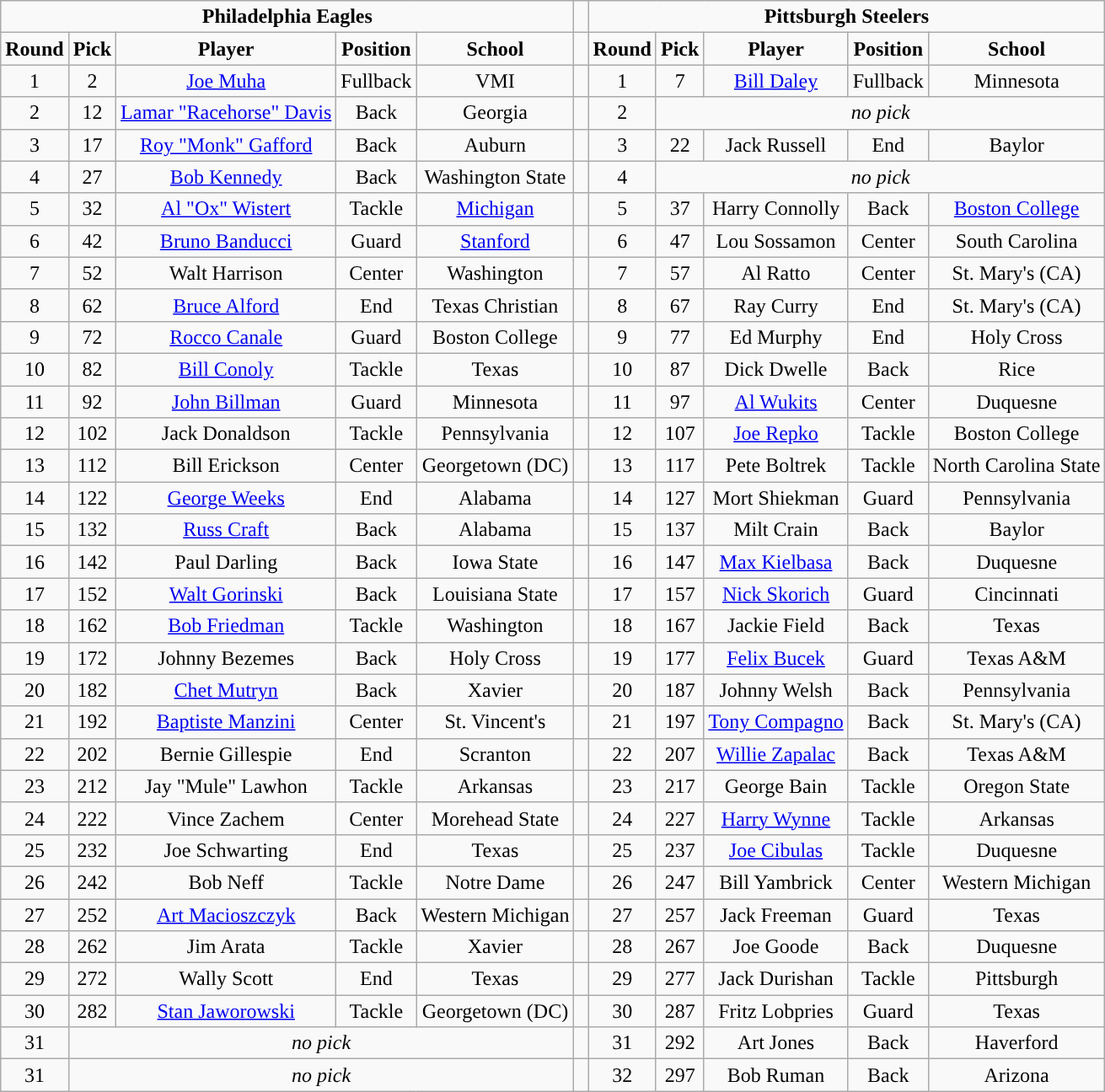<table class="wikitable">
<tr align="center">
<td colspan="5"><strong>Philadelphia Eagles</strong></td>
<td> </td>
<td colspan="5"><strong>Pittsburgh Steelers</strong></td>
</tr>
<tr align="center" bgcolor"">
<td><strong>Round</strong></td>
<td><strong>Pick</strong></td>
<td><strong>Player</strong></td>
<td><strong>Position</strong></td>
<td><strong>School</strong></td>
<td></td>
<td><strong>Round</strong></td>
<td><strong>Pick</strong></td>
<td><strong>Player</strong></td>
<td><strong>Position</strong></td>
<td><strong>School</strong></td>
</tr>
<tr align="center" bgcolor="">
<td>1</td>
<td>2</td>
<td><a href='#'>Joe Muha</a></td>
<td>Fullback</td>
<td>VMI</td>
<td></td>
<td>1</td>
<td>7</td>
<td><a href='#'>Bill Daley</a></td>
<td>Fullback</td>
<td>Minnesota</td>
</tr>
<tr align="center" bgcolor="">
<td>2</td>
<td>12</td>
<td><a href='#'>Lamar "Racehorse" Davis</a></td>
<td>Back</td>
<td>Georgia</td>
<td></td>
<td>2</td>
<td colspan="4"><em>no pick</em></td>
</tr>
<tr align="center" bgcolor="">
<td>3</td>
<td>17</td>
<td><a href='#'>Roy "Monk" Gafford</a></td>
<td>Back</td>
<td>Auburn</td>
<td></td>
<td>3</td>
<td>22</td>
<td>Jack Russell</td>
<td>End</td>
<td>Baylor</td>
</tr>
<tr align="center" bgcolor="">
<td>4</td>
<td>27</td>
<td><a href='#'>Bob Kennedy</a></td>
<td>Back</td>
<td>Washington State</td>
<td></td>
<td>4</td>
<td colspan="4"><em>no pick</em></td>
</tr>
<tr align="center" bgcolor="">
<td>5</td>
<td>32</td>
<td><a href='#'>Al "Ox" Wistert</a></td>
<td>Tackle</td>
<td><a href='#'>Michigan</a></td>
<td></td>
<td>5</td>
<td>37</td>
<td>Harry Connolly</td>
<td>Back</td>
<td><a href='#'>Boston College</a></td>
</tr>
<tr align="center" bgcolor="">
<td>6</td>
<td>42</td>
<td><a href='#'>Bruno Banducci</a></td>
<td>Guard</td>
<td><a href='#'>Stanford</a></td>
<td></td>
<td>6</td>
<td>47</td>
<td>Lou Sossamon</td>
<td>Center</td>
<td>South Carolina</td>
</tr>
<tr align="center" bgcolor="">
<td>7</td>
<td>52</td>
<td>Walt Harrison</td>
<td>Center</td>
<td>Washington</td>
<td></td>
<td>7</td>
<td>57</td>
<td>Al Ratto</td>
<td>Center</td>
<td>St. Mary's (CA)</td>
</tr>
<tr align="center" bgcolor="">
<td>8</td>
<td>62</td>
<td><a href='#'>Bruce Alford</a></td>
<td>End</td>
<td>Texas Christian</td>
<td></td>
<td>8</td>
<td>67</td>
<td>Ray Curry</td>
<td>End</td>
<td>St. Mary's (CA)</td>
</tr>
<tr align="center" bgcolor="">
<td>9</td>
<td>72</td>
<td><a href='#'>Rocco Canale</a></td>
<td>Guard</td>
<td>Boston College</td>
<td></td>
<td>9</td>
<td>77</td>
<td>Ed Murphy</td>
<td>End</td>
<td>Holy Cross</td>
</tr>
<tr align="center" bgcolor="">
<td>10</td>
<td>82</td>
<td><a href='#'>Bill Conoly</a></td>
<td>Tackle</td>
<td>Texas</td>
<td></td>
<td>10</td>
<td>87</td>
<td>Dick Dwelle</td>
<td>Back</td>
<td>Rice</td>
</tr>
<tr align="center" bgcolor="">
<td>11</td>
<td>92</td>
<td><a href='#'>John Billman</a></td>
<td>Guard</td>
<td>Minnesota</td>
<td></td>
<td>11</td>
<td>97</td>
<td><a href='#'>Al Wukits</a></td>
<td>Center</td>
<td>Duquesne</td>
</tr>
<tr align="center" bgcolor="">
<td>12</td>
<td>102</td>
<td>Jack Donaldson</td>
<td>Tackle</td>
<td>Pennsylvania</td>
<td></td>
<td>12</td>
<td>107</td>
<td><a href='#'>Joe Repko</a></td>
<td>Tackle</td>
<td>Boston College</td>
</tr>
<tr align="center" bgcolor="">
<td>13</td>
<td>112</td>
<td>Bill Erickson</td>
<td>Center</td>
<td>Georgetown (DC)</td>
<td></td>
<td>13</td>
<td>117</td>
<td>Pete Boltrek</td>
<td>Tackle</td>
<td>North Carolina State</td>
</tr>
<tr align="center" bgcolor="">
<td>14</td>
<td>122</td>
<td><a href='#'>George Weeks</a></td>
<td>End</td>
<td>Alabama</td>
<td></td>
<td>14</td>
<td>127</td>
<td>Mort Shiekman</td>
<td>Guard</td>
<td>Pennsylvania</td>
</tr>
<tr align="center" bgcolor="">
<td>15</td>
<td>132</td>
<td><a href='#'>Russ Craft</a></td>
<td>Back</td>
<td>Alabama</td>
<td></td>
<td>15</td>
<td>137</td>
<td>Milt Crain</td>
<td>Back</td>
<td>Baylor</td>
</tr>
<tr align="center" bgcolor="">
<td>16</td>
<td>142</td>
<td>Paul Darling</td>
<td>Back</td>
<td>Iowa State</td>
<td></td>
<td>16</td>
<td>147</td>
<td><a href='#'>Max Kielbasa</a></td>
<td>Back</td>
<td>Duquesne</td>
</tr>
<tr align="center" bgcolor="">
<td>17</td>
<td>152</td>
<td><a href='#'>Walt Gorinski</a></td>
<td>Back</td>
<td>Louisiana State</td>
<td></td>
<td>17</td>
<td>157</td>
<td><a href='#'>Nick Skorich</a></td>
<td>Guard</td>
<td>Cincinnati</td>
</tr>
<tr align="center" bgcolor="">
<td>18</td>
<td>162</td>
<td><a href='#'>Bob Friedman</a></td>
<td>Tackle</td>
<td>Washington</td>
<td></td>
<td>18</td>
<td>167</td>
<td>Jackie Field</td>
<td>Back</td>
<td>Texas</td>
</tr>
<tr align="center" bgcolor="">
<td>19</td>
<td>172</td>
<td>Johnny Bezemes</td>
<td>Back</td>
<td>Holy Cross</td>
<td></td>
<td>19</td>
<td>177</td>
<td><a href='#'>Felix Bucek</a></td>
<td>Guard</td>
<td>Texas A&M</td>
</tr>
<tr align="center" bgcolor="">
<td>20</td>
<td>182</td>
<td><a href='#'>Chet Mutryn</a></td>
<td>Back</td>
<td>Xavier</td>
<td></td>
<td>20</td>
<td>187</td>
<td>Johnny Welsh</td>
<td>Back</td>
<td>Pennsylvania</td>
</tr>
<tr align="center" bgcolor="">
<td>21</td>
<td>192</td>
<td><a href='#'>Baptiste Manzini</a></td>
<td>Center</td>
<td>St. Vincent's</td>
<td></td>
<td>21</td>
<td>197</td>
<td><a href='#'>Tony Compagno</a></td>
<td>Back</td>
<td>St. Mary's (CA)</td>
</tr>
<tr align="center" bgcolor="">
<td>22</td>
<td>202</td>
<td>Bernie Gillespie</td>
<td>End</td>
<td>Scranton</td>
<td></td>
<td>22</td>
<td>207</td>
<td><a href='#'>Willie Zapalac</a></td>
<td>Back</td>
<td>Texas A&M</td>
</tr>
<tr align="center" bgcolor="">
<td>23</td>
<td>212</td>
<td>Jay "Mule" Lawhon</td>
<td>Tackle</td>
<td>Arkansas</td>
<td></td>
<td>23</td>
<td>217</td>
<td>George Bain</td>
<td>Tackle</td>
<td>Oregon State</td>
</tr>
<tr align="center" bgcolor="">
<td>24</td>
<td>222</td>
<td>Vince Zachem</td>
<td>Center</td>
<td>Morehead State</td>
<td></td>
<td>24</td>
<td>227</td>
<td><a href='#'>Harry Wynne</a></td>
<td>Tackle</td>
<td>Arkansas</td>
</tr>
<tr align="center" bgcolor="">
<td>25</td>
<td>232</td>
<td>Joe Schwarting</td>
<td>End</td>
<td>Texas</td>
<td></td>
<td>25</td>
<td>237</td>
<td><a href='#'>Joe Cibulas</a></td>
<td>Tackle</td>
<td>Duquesne</td>
</tr>
<tr align="center" bgcolor="">
<td>26</td>
<td>242</td>
<td>Bob Neff</td>
<td>Tackle</td>
<td>Notre Dame</td>
<td></td>
<td>26</td>
<td>247</td>
<td>Bill Yambrick</td>
<td>Center</td>
<td>Western Michigan</td>
</tr>
<tr align="center" bgcolor="">
<td>27</td>
<td>252</td>
<td><a href='#'>Art Macioszczyk</a></td>
<td>Back</td>
<td>Western Michigan</td>
<td></td>
<td>27</td>
<td>257</td>
<td>Jack Freeman</td>
<td>Guard</td>
<td>Texas</td>
</tr>
<tr align="center" bgcolor="">
<td>28</td>
<td>262</td>
<td>Jim Arata</td>
<td>Tackle</td>
<td>Xavier</td>
<td></td>
<td>28</td>
<td>267</td>
<td>Joe Goode</td>
<td>Back</td>
<td>Duquesne</td>
</tr>
<tr align="center" bgcolor="">
<td>29</td>
<td>272</td>
<td>Wally Scott</td>
<td>End</td>
<td>Texas</td>
<td></td>
<td>29</td>
<td>277</td>
<td>Jack Durishan</td>
<td>Tackle</td>
<td>Pittsburgh</td>
</tr>
<tr align="center" bgcolor="">
<td>30</td>
<td>282</td>
<td><a href='#'>Stan Jaworowski</a></td>
<td>Tackle</td>
<td>Georgetown (DC)</td>
<td></td>
<td>30</td>
<td>287</td>
<td>Fritz Lobpries</td>
<td>Guard</td>
<td>Texas</td>
</tr>
<tr align="center" bgcolor="">
<td>31</td>
<td colspan="4"><em>no pick</em></td>
<td></td>
<td>31</td>
<td>292</td>
<td>Art Jones</td>
<td>Back</td>
<td>Haverford</td>
</tr>
<tr align="center" bgcolor="">
<td>31</td>
<td colspan="4"><em>no pick</em></td>
<td></td>
<td>32</td>
<td>297</td>
<td>Bob Ruman</td>
<td>Back</td>
<td>Arizona</td>
</tr>
</table>
